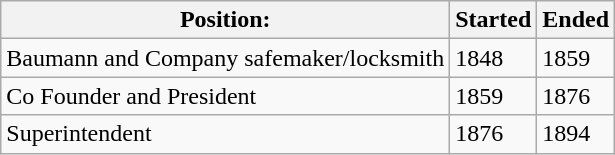<table class="wikitable">
<tr>
<th>Position:</th>
<th>Started</th>
<th>Ended</th>
</tr>
<tr>
<td>Baumann and Company safemaker/locksmith</td>
<td>1848</td>
<td>1859</td>
</tr>
<tr>
<td>Co Founder and President</td>
<td>1859</td>
<td>1876</td>
</tr>
<tr>
<td>Superintendent</td>
<td>1876</td>
<td>1894</td>
</tr>
</table>
